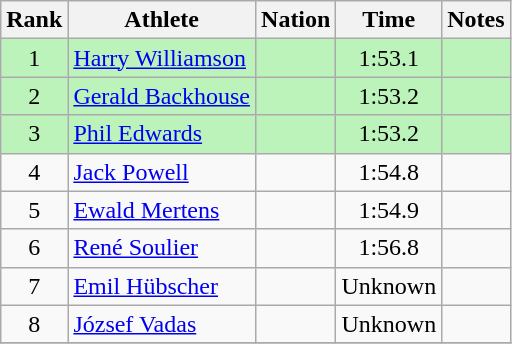<table class="wikitable sortable" style="text-align:center">
<tr>
<th>Rank</th>
<th>Athlete</th>
<th>Nation</th>
<th>Time</th>
<th>Notes</th>
</tr>
<tr bgcolor=bbf3bb>
<td>1</td>
<td align=left><a href='#'>Harry Williamson</a></td>
<td align=left></td>
<td>1:53.1</td>
<td></td>
</tr>
<tr bgcolor=bbf3bb>
<td>2</td>
<td align=left><a href='#'>Gerald Backhouse</a></td>
<td align=left></td>
<td>1:53.2</td>
<td></td>
</tr>
<tr bgcolor=bbf3bb>
<td>3</td>
<td align=left><a href='#'>Phil Edwards</a></td>
<td align=left></td>
<td>1:53.2</td>
<td></td>
</tr>
<tr>
<td>4</td>
<td align=left><a href='#'>Jack Powell</a></td>
<td align=left></td>
<td>1:54.8</td>
<td></td>
</tr>
<tr>
<td>5</td>
<td align=left><a href='#'>Ewald Mertens</a></td>
<td align=left></td>
<td>1:54.9</td>
<td></td>
</tr>
<tr>
<td>6</td>
<td align=left><a href='#'>René Soulier</a></td>
<td align=left></td>
<td>1:56.8</td>
<td></td>
</tr>
<tr>
<td>7</td>
<td align=left><a href='#'>Emil Hübscher</a></td>
<td align=left></td>
<td data-sort-value=2:00.0>Unknown</td>
<td></td>
</tr>
<tr>
<td>8</td>
<td align=left><a href='#'>József Vadas</a></td>
<td align=left></td>
<td data-sort-value=3:00.0>Unknown</td>
<td></td>
</tr>
<tr>
</tr>
</table>
